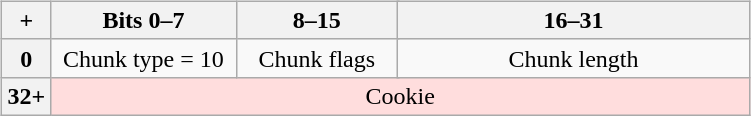<table align="right" width="40%">
<tr>
<td><br><table class="wikitable" style="margin: 0 auto; text-align: center; white-space: nowrap">
<tr>
<th>+</th>
<th colspan="8" width="25%">Bits 0–7</th>
<th colspan="8" width="22%">8–15</th>
<th colspan="16" width="50%">16–31</th>
</tr>
<tr>
<th>0</th>
<td colspan="8">Chunk type = 10</td>
<td colspan="8">Chunk flags</td>
<td colspan="16">Chunk length</td>
</tr>
<tr bgcolor="#FFDDDD">
<th>32+</th>
<td colspan="32">Cookie</td>
</tr>
</table>
</td>
</tr>
</table>
